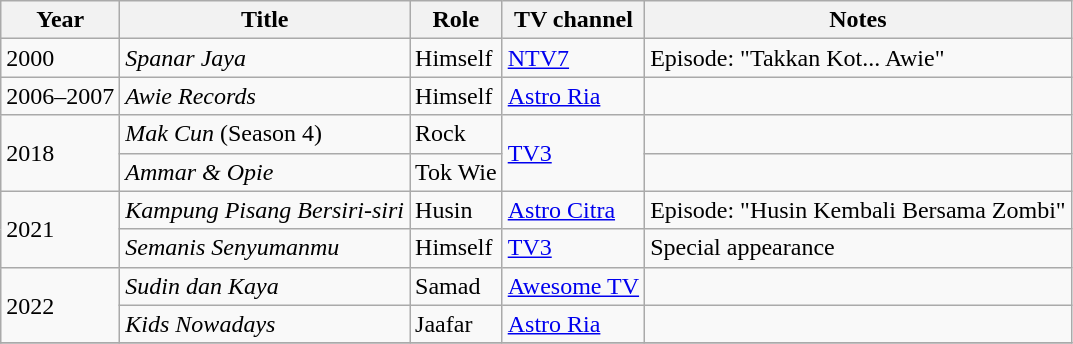<table class="wikitable">
<tr>
<th>Year</th>
<th>Title</th>
<th>Role</th>
<th>TV channel</th>
<th>Notes</th>
</tr>
<tr>
<td>2000</td>
<td><em>Spanar Jaya</em></td>
<td>Himself</td>
<td><a href='#'>NTV7</a></td>
<td>Episode: "Takkan Kot... Awie"</td>
</tr>
<tr>
<td>2006–2007</td>
<td><em>Awie Records</em></td>
<td>Himself</td>
<td><a href='#'>Astro Ria</a></td>
<td></td>
</tr>
<tr>
<td rowspan="2">2018</td>
<td><em>Mak Cun</em> (Season 4)</td>
<td>Rock</td>
<td rowspan="2"><a href='#'>TV3</a></td>
<td></td>
</tr>
<tr>
<td><em>Ammar & Opie</em></td>
<td>Tok Wie</td>
<td></td>
</tr>
<tr>
<td rowspan="2">2021</td>
<td><em>Kampung Pisang Bersiri-siri</em></td>
<td>Husin</td>
<td><a href='#'>Astro Citra</a></td>
<td>Episode: "Husin Kembali Bersama Zombi"</td>
</tr>
<tr>
<td><em>Semanis Senyumanmu</em></td>
<td>Himself</td>
<td><a href='#'>TV3</a></td>
<td>Special appearance</td>
</tr>
<tr>
<td rowspan="2">2022</td>
<td><em>Sudin dan Kaya</em></td>
<td>Samad</td>
<td><a href='#'>Awesome TV</a></td>
<td></td>
</tr>
<tr>
<td><em>Kids Nowadays</em></td>
<td>Jaafar</td>
<td><a href='#'>Astro Ria</a></td>
<td></td>
</tr>
<tr>
</tr>
</table>
